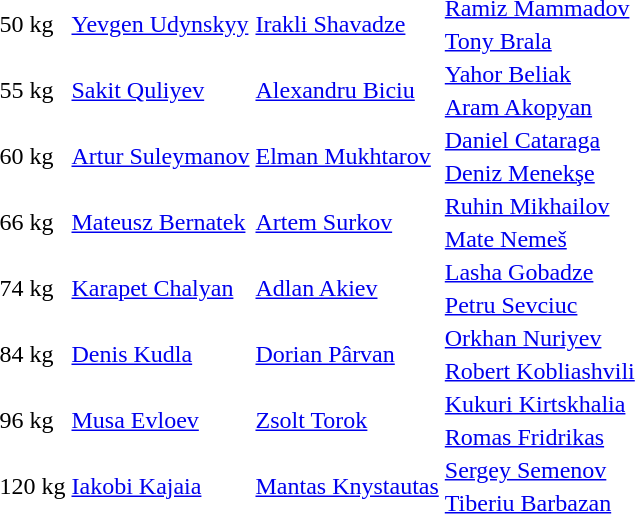<table>
<tr>
<td rowspan=2>50 kg</td>
<td rowspan=2> <a href='#'>Yevgen Udynskyy</a></td>
<td rowspan=2> <a href='#'>Irakli Shavadze</a></td>
<td> <a href='#'>Ramiz Mammadov</a></td>
</tr>
<tr>
<td> <a href='#'>Tony Brala</a></td>
</tr>
<tr>
<td rowspan=2>55 kg</td>
<td rowspan=2> <a href='#'>Sakit Quliyev</a></td>
<td rowspan=2> <a href='#'>Alexandru Biciu</a></td>
<td> <a href='#'>Yahor Beliak</a></td>
</tr>
<tr>
<td> <a href='#'>Aram Akopyan</a></td>
</tr>
<tr>
<td rowspan=2>60 kg</td>
<td rowspan=2> <a href='#'>Artur Suleymanov</a></td>
<td rowspan=2> <a href='#'>Elman Mukhtarov</a></td>
<td> <a href='#'>Daniel Cataraga</a></td>
</tr>
<tr>
<td> <a href='#'>Deniz Menekşe</a></td>
</tr>
<tr>
<td rowspan=2>66 kg</td>
<td rowspan=2> <a href='#'>Mateusz Bernatek</a></td>
<td rowspan=2> <a href='#'>Artem Surkov</a></td>
<td> <a href='#'>Ruhin Mikhailov</a></td>
</tr>
<tr>
<td> <a href='#'>Mate Nemeš</a></td>
</tr>
<tr>
<td rowspan=2>74 kg</td>
<td rowspan=2> <a href='#'>Karapet Chalyan</a></td>
<td rowspan=2> <a href='#'>Adlan Akiev</a></td>
<td> <a href='#'>Lasha Gobadze</a></td>
</tr>
<tr>
<td> <a href='#'>Petru Sevciuc</a></td>
</tr>
<tr>
<td rowspan=2>84 kg</td>
<td rowspan=2> <a href='#'>Denis Kudla</a></td>
<td rowspan=2> <a href='#'>Dorian Pârvan</a></td>
<td> <a href='#'>Orkhan Nuriyev</a></td>
</tr>
<tr>
<td> <a href='#'>Robert Kobliashvili</a></td>
</tr>
<tr>
<td rowspan=2>96 kg</td>
<td rowspan=2> <a href='#'>Musa Evloev</a></td>
<td rowspan=2> <a href='#'>Zsolt Torok</a></td>
<td> <a href='#'>Kukuri Kirtskhalia</a></td>
</tr>
<tr>
<td> <a href='#'>Romas Fridrikas</a></td>
</tr>
<tr>
<td rowspan=2>120 kg</td>
<td rowspan=2> <a href='#'>Iakobi Kajaia</a></td>
<td rowspan=2> <a href='#'>Mantas Knystautas</a></td>
<td> <a href='#'>Sergey Semenov</a></td>
</tr>
<tr>
<td> <a href='#'>Tiberiu Barbazan</a></td>
</tr>
</table>
